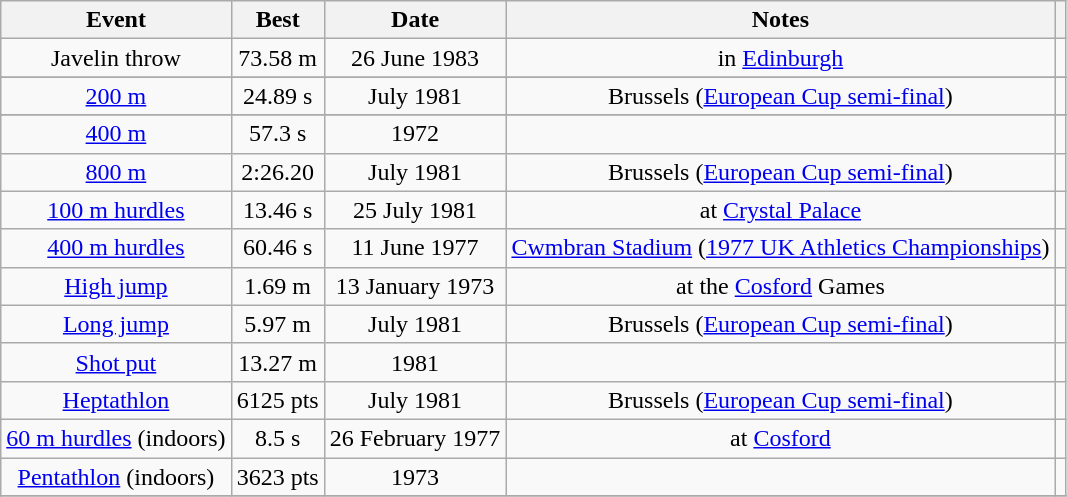<table class=wikitable style=text-align:center>
<tr>
<th scope="col">Event</th>
<th scope="col">Best</th>
<th scope="col">Date</th>
<th scope="col">Notes</th>
<th scope="col"></th>
</tr>
<tr>
<td>Javelin throw</td>
<td>73.58 m</td>
<td>26 June 1983</td>
<td>in <a href='#'>Edinburgh</a></td>
<td></td>
</tr>
<tr>
</tr>
<tr>
<td><a href='#'>200 m</a></td>
<td>24.89 s</td>
<td>July 1981</td>
<td>Brussels (<a href='#'>European Cup semi-final</a>)</td>
<td></td>
</tr>
<tr>
</tr>
<tr>
<td><a href='#'>400 m</a></td>
<td>57.3 s</td>
<td>1972</td>
<td></td>
<td></td>
</tr>
<tr>
<td><a href='#'>800 m</a></td>
<td>2:26.20</td>
<td>July 1981</td>
<td>Brussels (<a href='#'>European Cup semi-final</a>)</td>
<td></td>
</tr>
<tr>
<td><a href='#'>100 m hurdles</a></td>
<td>13.46 s</td>
<td>25 July 1981</td>
<td>at <a href='#'>Crystal Palace</a></td>
<td></td>
</tr>
<tr>
<td><a href='#'>400 m hurdles</a></td>
<td>60.46 s</td>
<td>11 June 1977</td>
<td><a href='#'>Cwmbran Stadium</a> (<a href='#'>1977 UK Athletics Championships</a>)</td>
<td></td>
</tr>
<tr>
<td><a href='#'>High jump</a></td>
<td>1.69 m</td>
<td>13 January 1973</td>
<td>at the <a href='#'>Cosford</a> Games</td>
<td></td>
</tr>
<tr>
<td><a href='#'>Long jump</a></td>
<td>5.97 m</td>
<td>July 1981</td>
<td>Brussels (<a href='#'>European Cup semi-final</a>)</td>
<td></td>
</tr>
<tr>
<td><a href='#'>Shot put</a></td>
<td>13.27 m</td>
<td>1981</td>
<td></td>
<td></td>
</tr>
<tr>
<td><a href='#'>Heptathlon</a></td>
<td>6125 pts</td>
<td>July 1981</td>
<td>Brussels (<a href='#'>European Cup semi-final</a>)</td>
<td></td>
</tr>
<tr>
<td><a href='#'>60 m hurdles</a> (indoors)</td>
<td>8.5 s</td>
<td>26 February 1977</td>
<td>at <a href='#'>Cosford</a></td>
<td></td>
</tr>
<tr>
<td><a href='#'>Pentathlon</a> (indoors)</td>
<td>3623 pts</td>
<td>1973</td>
<td></td>
<td></td>
</tr>
<tr>
</tr>
</table>
